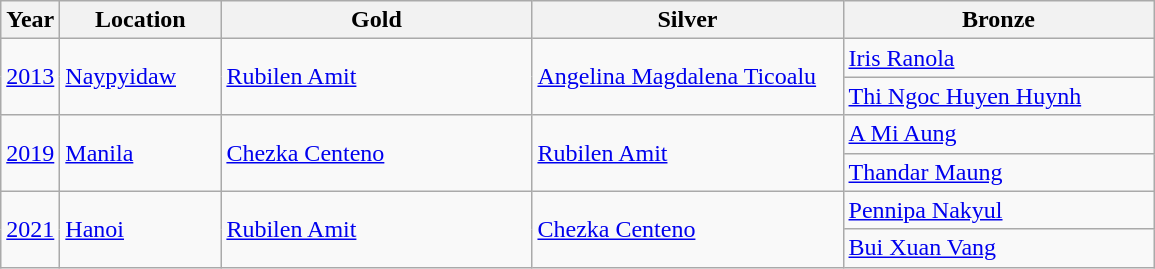<table class="wikitable">
<tr>
<th>Year</th>
<th width="100">Location</th>
<th width="200">Gold</th>
<th width="200">Silver</th>
<th width="200">Bronze</th>
</tr>
<tr>
<td rowspan=2><a href='#'>2013</a></td>
<td rowspan=2> <a href='#'>Naypyidaw</a></td>
<td rowspan=2> <a href='#'>Rubilen Amit</a></td>
<td rowspan=2> <a href='#'>Angelina Magdalena Ticoalu</a></td>
<td> <a href='#'>Iris Ranola</a></td>
</tr>
<tr>
<td> <a href='#'>Thi Ngoc Huyen Huynh</a></td>
</tr>
<tr>
<td rowspan=2><a href='#'>2019</a></td>
<td rowspan=2> <a href='#'>Manila</a></td>
<td rowspan=2> <a href='#'>Chezka Centeno</a></td>
<td rowspan=2> <a href='#'>Rubilen Amit</a></td>
<td> <a href='#'>A Mi Aung</a></td>
</tr>
<tr>
<td> <a href='#'>Thandar Maung</a></td>
</tr>
<tr>
<td rowspan=2><a href='#'>2021</a></td>
<td rowspan=2> <a href='#'>Hanoi</a></td>
<td rowspan=2> <a href='#'>Rubilen Amit</a></td>
<td rowspan=2> <a href='#'>Chezka Centeno</a></td>
<td> <a href='#'>Pennipa Nakyul</a></td>
</tr>
<tr>
<td> <a href='#'>Bui Xuan Vang</a></td>
</tr>
</table>
